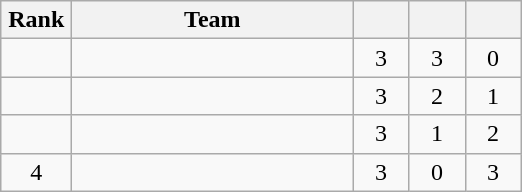<table class="wikitable" style="text-align: center;">
<tr>
<th width=40>Rank</th>
<th width=180>Team</th>
<th width=30></th>
<th width=30></th>
<th width=30></th>
</tr>
<tr>
<td></td>
<td align=left></td>
<td>3</td>
<td>3</td>
<td>0</td>
</tr>
<tr>
<td></td>
<td align=left></td>
<td>3</td>
<td>2</td>
<td>1</td>
</tr>
<tr>
<td></td>
<td align=left></td>
<td>3</td>
<td>1</td>
<td>2</td>
</tr>
<tr>
<td>4</td>
<td align=left></td>
<td>3</td>
<td>0</td>
<td>3</td>
</tr>
</table>
